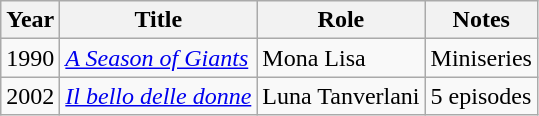<table class="wikitable plainrowheaders sortable">
<tr>
<th scope="col">Year</th>
<th scope="col">Title</th>
<th scope="col">Role</th>
<th scope="col" class="unsortable">Notes</th>
</tr>
<tr>
<td>1990</td>
<td><em><a href='#'>A Season of Giants</a></em></td>
<td>Mona Lisa</td>
<td>Miniseries</td>
</tr>
<tr>
<td>2002</td>
<td><em><a href='#'>Il bello delle donne</a></em></td>
<td>Luna Tanverlani</td>
<td>5 episodes</td>
</tr>
</table>
